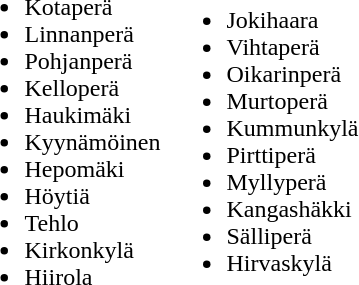<table>
<tr>
<td><br><ul><li>Kotaperä</li><li>Linnanperä</li><li>Pohjanperä</li><li>Kelloperä</li><li>Haukimäki</li><li>Kyynämöinen</li><li>Hepomäki</li><li>Höytiä</li><li>Tehlo</li><li>Kirkonkylä</li><li>Hiirola</li></ul></td>
<td><br><ul><li>Jokihaara</li><li>Vihtaperä</li><li>Oikarinperä</li><li>Murtoperä</li><li>Kummunkylä</li><li>Pirttiperä</li><li>Myllyperä</li><li>Kangashäkki</li><li>Sälliperä</li><li>Hirvaskylä</li></ul></td>
</tr>
</table>
